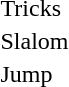<table>
<tr>
<td>Tricks <br></td>
<td></td>
<td></td>
<td></td>
</tr>
<tr>
<td>Slalom <br></td>
<td></td>
<td></td>
<td></td>
</tr>
<tr>
<td>Jump <br></td>
<td></td>
<td></td>
<td></td>
</tr>
</table>
